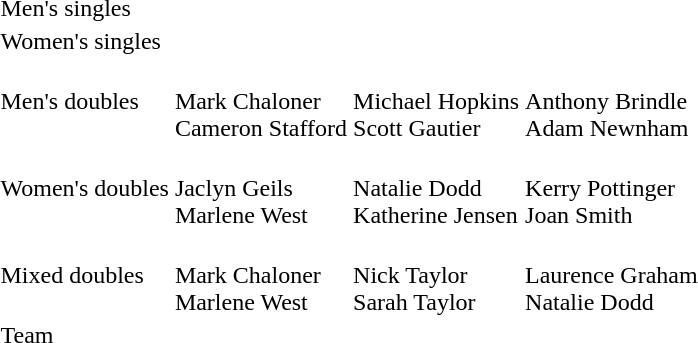<table>
<tr>
<td>Men's singles</td>
<td></td>
<td></td>
<td></td>
</tr>
<tr>
<td>Women's singles</td>
<td></td>
<td></td>
<td></td>
</tr>
<tr>
<td>Men's doubles</td>
<td><br>Mark Chaloner<br>Cameron Stafford</td>
<td><br>Michael Hopkins<br>Scott Gautier</td>
<td><br>Anthony Brindle<br>Adam Newnham</td>
</tr>
<tr>
<td>Women's doubles</td>
<td><br>Jaclyn Geils<br>Marlene West</td>
<td><br>Natalie Dodd<br>Katherine Jensen</td>
<td><br>Kerry Pottinger<br>Joan Smith</td>
</tr>
<tr>
<td>Mixed doubles</td>
<td><br>Mark Chaloner<br>Marlene West</td>
<td><br>Nick Taylor<br>Sarah Taylor</td>
<td><br>Laurence Graham<br>Natalie Dodd</td>
</tr>
<tr>
<td>Team</td>
<td></td>
<td></td>
<td></td>
</tr>
</table>
